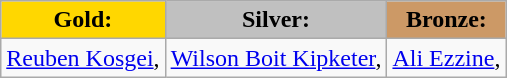<table class="wikitable">
<tr>
<td style="text-align:center;background-color:gold;"><strong>Gold:</strong> </td>
<td style="text-align:center;background-color:silver;"><strong>Silver:</strong> </td>
<td style="text-align:center;background-color:#CC9966;"><strong>Bronze:</strong> </td>
</tr>
<tr>
<td><a href='#'>Reuben Kosgei</a>, </td>
<td><a href='#'>Wilson Boit Kipketer</a>, </td>
<td><a href='#'>Ali Ezzine</a>, </td>
</tr>
</table>
